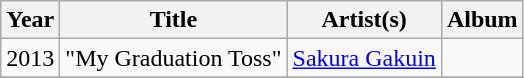<table class="wikitable plainrowheaders" style="text-align:center;">
<tr>
<th scope="col">Year</th>
<th scope="col">Title</th>
<th scope="col">Artist(s)</th>
<th scope="col">Album</th>
</tr>
<tr>
<td rowspan="1">2013</td>
<td rowspan="1">"My Graduation Toss"</td>
<td rowspan="1"><a href='#'>Sakura Gakuin</a></td>
<td rowspan="1"><em></em></td>
</tr>
<tr>
</tr>
</table>
